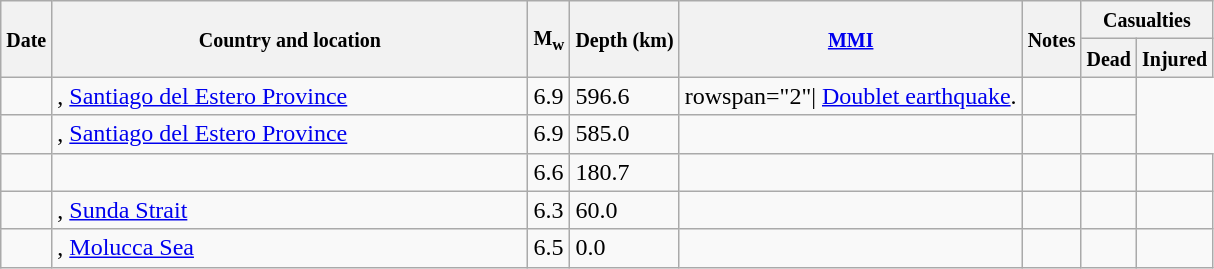<table class="wikitable sortable sort-under" style="border:1px black; margin-left:1em;">
<tr>
<th rowspan="2"><small>Date</small></th>
<th rowspan="2" style="width: 310px"><small>Country and location</small></th>
<th rowspan="2"><small>M<sub>w</sub></small></th>
<th rowspan="2"><small>Depth (km)</small></th>
<th rowspan="2"><small><a href='#'>MMI</a></small></th>
<th rowspan="2" class="unsortable"><small>Notes</small></th>
<th colspan="2"><small>Casualties</small></th>
</tr>
<tr>
<th><small>Dead</small></th>
<th><small>Injured</small></th>
</tr>
<tr>
<td></td>
<td>, <a href='#'>Santiago del Estero Province</a></td>
<td>6.9</td>
<td>596.6</td>
<td>rowspan="2"| <a href='#'>Doublet earthquake</a>.</td>
<td></td>
<td></td>
</tr>
<tr>
<td></td>
<td>, <a href='#'>Santiago del Estero Province</a></td>
<td>6.9</td>
<td>585.0</td>
<td></td>
<td></td>
<td></td>
</tr>
<tr>
<td></td>
<td></td>
<td>6.6</td>
<td>180.7</td>
<td></td>
<td></td>
<td></td>
<td></td>
</tr>
<tr>
<td></td>
<td>, <a href='#'>Sunda Strait</a></td>
<td>6.3</td>
<td>60.0</td>
<td></td>
<td></td>
<td></td>
<td></td>
</tr>
<tr>
<td></td>
<td>, <a href='#'>Molucca Sea</a></td>
<td>6.5</td>
<td>0.0</td>
<td></td>
<td></td>
<td></td>
<td></td>
</tr>
</table>
